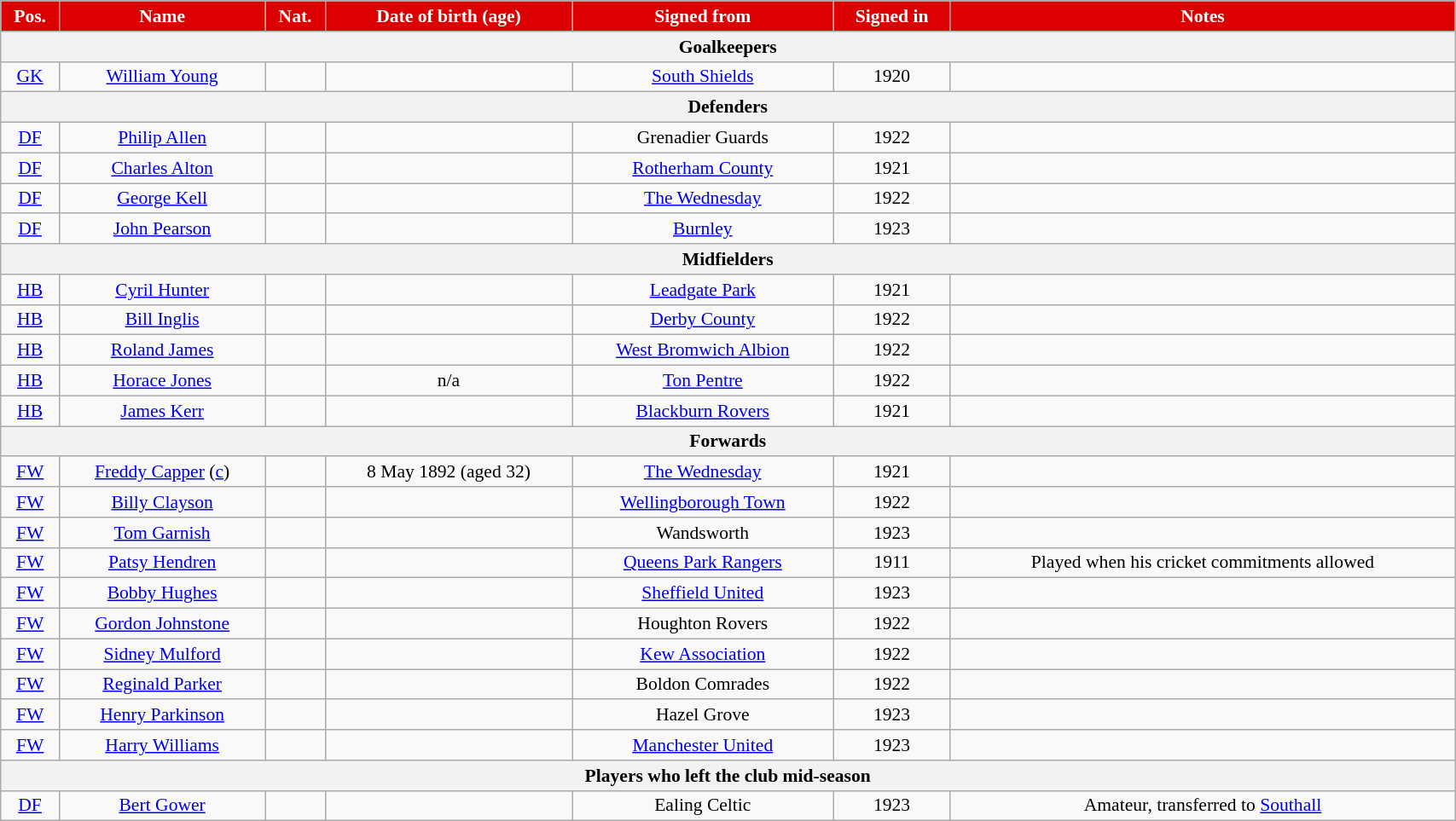<table class="wikitable"  style="text-align:center; font-size:90%; width:90%;">
<tr>
<th style="background:#d00; color:white; text-align:center;">Pos.</th>
<th style="background:#d00; color:white; text-align:center;">Name</th>
<th style="background:#d00; color:white; text-align:center;">Nat.</th>
<th style="background:#d00; color:white; text-align:center;">Date of birth (age)</th>
<th style="background:#d00; color:white; text-align:center;">Signed from</th>
<th style="background:#d00; color:white; text-align:center;">Signed in</th>
<th style="background:#d00; color:white; text-align:center;">Notes</th>
</tr>
<tr>
<th colspan="7">Goalkeepers</th>
</tr>
<tr>
<td><a href='#'>GK</a></td>
<td><a href='#'>William Young</a></td>
<td></td>
<td></td>
<td><a href='#'>South Shields</a></td>
<td>1920</td>
<td></td>
</tr>
<tr>
<th colspan="7">Defenders</th>
</tr>
<tr>
<td><a href='#'>DF</a></td>
<td><a href='#'>Philip Allen</a></td>
<td></td>
<td></td>
<td>Grenadier Guards</td>
<td>1922</td>
<td></td>
</tr>
<tr>
<td><a href='#'>DF</a></td>
<td><a href='#'>Charles Alton</a></td>
<td></td>
<td></td>
<td><a href='#'>Rotherham County</a></td>
<td>1921</td>
<td></td>
</tr>
<tr>
<td><a href='#'>DF</a></td>
<td><a href='#'>George Kell</a></td>
<td></td>
<td></td>
<td><a href='#'>The Wednesday</a></td>
<td>1922</td>
<td></td>
</tr>
<tr>
<td><a href='#'>DF</a></td>
<td><a href='#'>John Pearson</a></td>
<td></td>
<td></td>
<td><a href='#'>Burnley</a></td>
<td>1923</td>
<td></td>
</tr>
<tr>
<th colspan="7">Midfielders</th>
</tr>
<tr>
<td><a href='#'>HB</a></td>
<td><a href='#'>Cyril Hunter</a></td>
<td></td>
<td></td>
<td><a href='#'>Leadgate Park</a></td>
<td>1921</td>
<td></td>
</tr>
<tr>
<td><a href='#'>HB</a></td>
<td><a href='#'>Bill Inglis</a></td>
<td></td>
<td></td>
<td><a href='#'>Derby County</a></td>
<td>1922</td>
<td></td>
</tr>
<tr>
<td><a href='#'>HB</a></td>
<td><a href='#'>Roland James</a></td>
<td></td>
<td></td>
<td><a href='#'>West Bromwich Albion</a></td>
<td>1922</td>
<td></td>
</tr>
<tr>
<td><a href='#'>HB</a></td>
<td><a href='#'>Horace Jones</a></td>
<td></td>
<td>n/a</td>
<td><a href='#'>Ton Pentre</a></td>
<td>1922</td>
<td></td>
</tr>
<tr>
<td><a href='#'>HB</a></td>
<td><a href='#'>James Kerr</a></td>
<td></td>
<td></td>
<td><a href='#'>Blackburn Rovers</a></td>
<td>1921</td>
<td></td>
</tr>
<tr>
<th colspan="7">Forwards</th>
</tr>
<tr>
<td><a href='#'>FW</a></td>
<td><a href='#'>Freddy Capper</a> (<a href='#'>c</a>)</td>
<td></td>
<td>8 May 1892 (aged 32)</td>
<td><a href='#'>The Wednesday</a></td>
<td>1921</td>
<td></td>
</tr>
<tr>
<td><a href='#'>FW</a></td>
<td><a href='#'>Billy Clayson</a></td>
<td></td>
<td></td>
<td><a href='#'>Wellingborough Town</a></td>
<td>1922</td>
<td></td>
</tr>
<tr>
<td><a href='#'>FW</a></td>
<td><a href='#'>Tom Garnish</a></td>
<td></td>
<td></td>
<td>Wandsworth</td>
<td>1923</td>
<td></td>
</tr>
<tr>
<td><a href='#'>FW</a></td>
<td><a href='#'>Patsy Hendren</a></td>
<td></td>
<td></td>
<td><a href='#'>Queens Park Rangers</a></td>
<td>1911</td>
<td>Played when his cricket commitments allowed</td>
</tr>
<tr>
<td><a href='#'>FW</a></td>
<td><a href='#'>Bobby Hughes</a></td>
<td></td>
<td></td>
<td><a href='#'>Sheffield United</a></td>
<td>1923</td>
<td></td>
</tr>
<tr>
<td><a href='#'>FW</a></td>
<td><a href='#'>Gordon Johnstone</a></td>
<td></td>
<td></td>
<td>Houghton Rovers</td>
<td>1922</td>
<td></td>
</tr>
<tr>
<td><a href='#'>FW</a></td>
<td><a href='#'>Sidney Mulford</a></td>
<td></td>
<td></td>
<td><a href='#'>Kew Association</a></td>
<td>1922</td>
<td></td>
</tr>
<tr>
<td><a href='#'>FW</a></td>
<td><a href='#'>Reginald Parker</a></td>
<td></td>
<td></td>
<td>Boldon Comrades</td>
<td>1922</td>
<td></td>
</tr>
<tr>
<td><a href='#'>FW</a></td>
<td><a href='#'>Henry Parkinson</a></td>
<td></td>
<td></td>
<td>Hazel Grove</td>
<td>1923</td>
<td></td>
</tr>
<tr>
<td><a href='#'>FW</a></td>
<td><a href='#'>Harry Williams</a></td>
<td></td>
<td></td>
<td><a href='#'>Manchester United</a></td>
<td>1923</td>
<td></td>
</tr>
<tr>
<th colspan="7">Players who left the club mid-season</th>
</tr>
<tr>
<td><a href='#'>DF</a></td>
<td><a href='#'>Bert Gower</a></td>
<td></td>
<td></td>
<td>Ealing Celtic</td>
<td>1923</td>
<td>Amateur, transferred to <a href='#'>Southall</a></td>
</tr>
</table>
